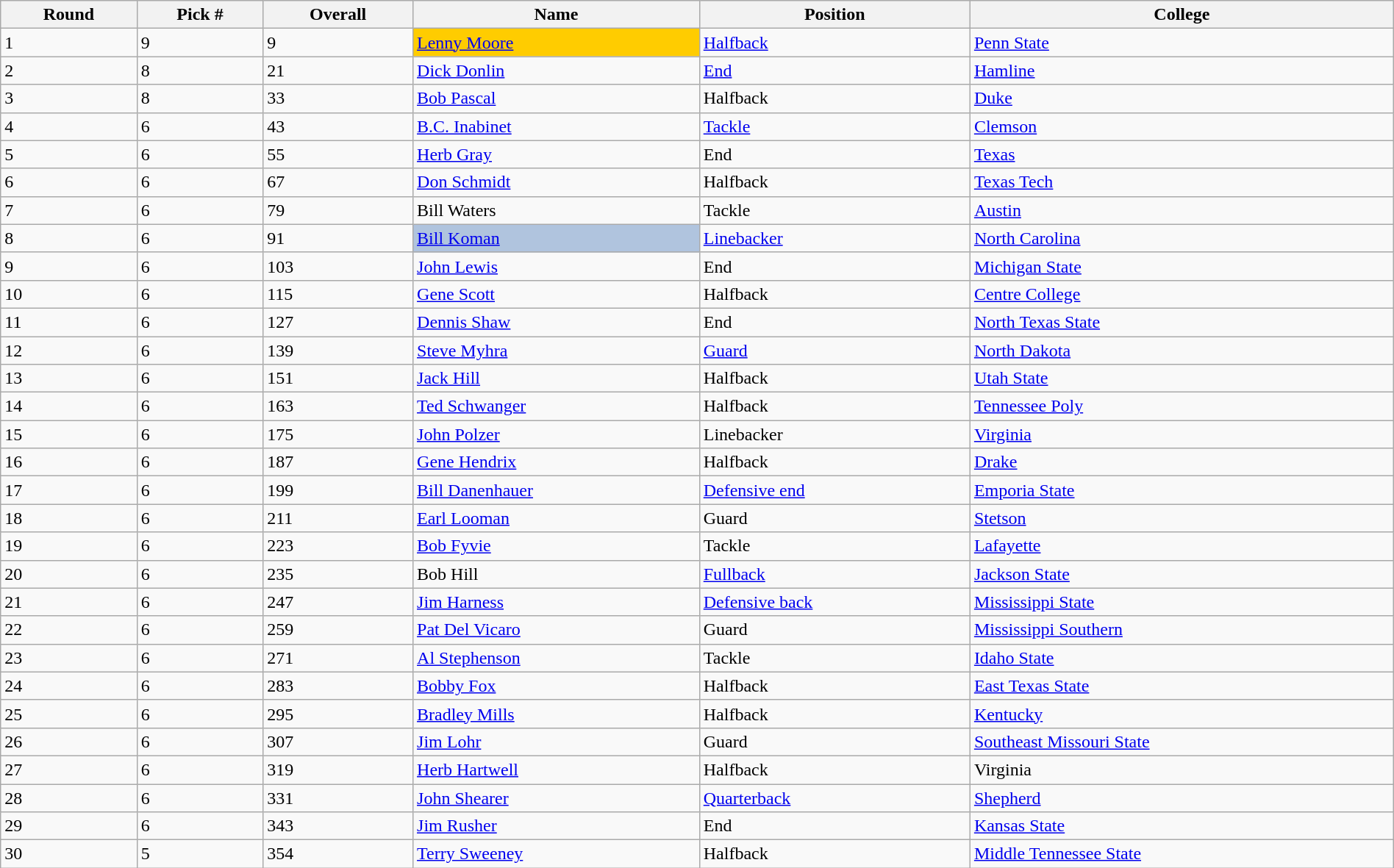<table class="wikitable sortable sortable" style="width: 100%">
<tr>
<th>Round</th>
<th>Pick #</th>
<th>Overall</th>
<th>Name</th>
<th>Position</th>
<th>College</th>
</tr>
<tr>
<td>1</td>
<td>9</td>
<td>9</td>
<td bgcolor=#FFCC00><a href='#'>Lenny Moore</a></td>
<td><a href='#'>Halfback</a></td>
<td><a href='#'>Penn State</a></td>
</tr>
<tr>
<td>2</td>
<td>8</td>
<td>21</td>
<td><a href='#'>Dick Donlin</a></td>
<td><a href='#'>End</a></td>
<td><a href='#'>Hamline</a></td>
</tr>
<tr>
<td>3</td>
<td>8</td>
<td>33</td>
<td><a href='#'>Bob Pascal</a></td>
<td>Halfback</td>
<td><a href='#'>Duke</a></td>
</tr>
<tr>
<td>4</td>
<td>6</td>
<td>43</td>
<td><a href='#'>B.C. Inabinet</a></td>
<td><a href='#'>Tackle</a></td>
<td><a href='#'>Clemson</a></td>
</tr>
<tr>
<td>5</td>
<td>6</td>
<td>55</td>
<td><a href='#'>Herb Gray</a></td>
<td>End</td>
<td><a href='#'>Texas</a></td>
</tr>
<tr>
<td>6</td>
<td>6</td>
<td>67</td>
<td><a href='#'>Don Schmidt</a></td>
<td>Halfback</td>
<td><a href='#'>Texas Tech</a></td>
</tr>
<tr>
<td>7</td>
<td>6</td>
<td>79</td>
<td>Bill Waters</td>
<td>Tackle</td>
<td><a href='#'>Austin</a></td>
</tr>
<tr>
<td>8</td>
<td>6</td>
<td>91</td>
<td bgcolor=lightsteelblue><a href='#'>Bill Koman</a></td>
<td><a href='#'>Linebacker</a></td>
<td><a href='#'>North Carolina</a></td>
</tr>
<tr>
<td>9</td>
<td>6</td>
<td>103</td>
<td><a href='#'>John Lewis</a></td>
<td>End</td>
<td><a href='#'>Michigan State</a></td>
</tr>
<tr>
<td>10</td>
<td>6</td>
<td>115</td>
<td><a href='#'>Gene Scott</a></td>
<td>Halfback</td>
<td><a href='#'>Centre College</a></td>
</tr>
<tr>
<td>11</td>
<td>6</td>
<td>127</td>
<td><a href='#'>Dennis Shaw</a></td>
<td>End</td>
<td><a href='#'>North Texas State</a></td>
</tr>
<tr>
<td>12</td>
<td>6</td>
<td>139</td>
<td><a href='#'>Steve Myhra</a></td>
<td><a href='#'>Guard</a></td>
<td><a href='#'>North Dakota</a></td>
</tr>
<tr>
<td>13</td>
<td>6</td>
<td>151</td>
<td><a href='#'>Jack Hill</a></td>
<td>Halfback</td>
<td><a href='#'>Utah State</a></td>
</tr>
<tr>
<td>14</td>
<td>6</td>
<td>163</td>
<td><a href='#'>Ted Schwanger</a></td>
<td>Halfback</td>
<td><a href='#'>Tennessee Poly</a></td>
</tr>
<tr>
<td>15</td>
<td>6</td>
<td>175</td>
<td><a href='#'>John Polzer</a></td>
<td>Linebacker</td>
<td><a href='#'>Virginia</a></td>
</tr>
<tr>
<td>16</td>
<td>6</td>
<td>187</td>
<td><a href='#'>Gene Hendrix</a></td>
<td>Halfback</td>
<td><a href='#'>Drake</a></td>
</tr>
<tr>
<td>17</td>
<td>6</td>
<td>199</td>
<td><a href='#'>Bill Danenhauer</a></td>
<td><a href='#'>Defensive end</a></td>
<td><a href='#'>Emporia State</a></td>
</tr>
<tr>
<td>18</td>
<td>6</td>
<td>211</td>
<td><a href='#'>Earl Looman</a></td>
<td>Guard</td>
<td><a href='#'>Stetson</a></td>
</tr>
<tr>
<td>19</td>
<td>6</td>
<td>223</td>
<td><a href='#'>Bob Fyvie</a></td>
<td>Tackle</td>
<td><a href='#'>Lafayette</a></td>
</tr>
<tr>
<td>20</td>
<td>6</td>
<td>235</td>
<td>Bob Hill</td>
<td><a href='#'>Fullback</a></td>
<td><a href='#'>Jackson State</a></td>
</tr>
<tr>
<td>21</td>
<td>6</td>
<td>247</td>
<td><a href='#'>Jim Harness</a></td>
<td><a href='#'>Defensive back</a></td>
<td><a href='#'>Mississippi State</a></td>
</tr>
<tr>
<td>22</td>
<td>6</td>
<td>259</td>
<td><a href='#'>Pat Del Vicaro</a></td>
<td>Guard</td>
<td><a href='#'>Mississippi Southern</a></td>
</tr>
<tr>
<td>23</td>
<td>6</td>
<td>271</td>
<td><a href='#'>Al Stephenson</a></td>
<td>Tackle</td>
<td><a href='#'>Idaho State</a></td>
</tr>
<tr>
<td>24</td>
<td>6</td>
<td>283</td>
<td><a href='#'>Bobby Fox</a></td>
<td>Halfback</td>
<td><a href='#'>East Texas State</a></td>
</tr>
<tr>
<td>25</td>
<td>6</td>
<td>295</td>
<td><a href='#'>Bradley Mills</a></td>
<td>Halfback</td>
<td><a href='#'>Kentucky</a></td>
</tr>
<tr>
<td>26</td>
<td>6</td>
<td>307</td>
<td><a href='#'>Jim Lohr</a></td>
<td>Guard</td>
<td><a href='#'>Southeast Missouri State</a></td>
</tr>
<tr>
<td>27</td>
<td>6</td>
<td>319</td>
<td><a href='#'>Herb Hartwell</a></td>
<td>Halfback</td>
<td>Virginia</td>
</tr>
<tr>
<td>28</td>
<td>6</td>
<td>331</td>
<td><a href='#'>John Shearer</a></td>
<td><a href='#'>Quarterback</a></td>
<td><a href='#'>Shepherd</a></td>
</tr>
<tr>
<td>29</td>
<td>6</td>
<td>343</td>
<td><a href='#'>Jim Rusher</a></td>
<td>End</td>
<td><a href='#'>Kansas State</a></td>
</tr>
<tr>
<td>30</td>
<td>5</td>
<td>354</td>
<td><a href='#'>Terry Sweeney</a></td>
<td>Halfback</td>
<td><a href='#'>Middle Tennessee State</a></td>
</tr>
</table>
